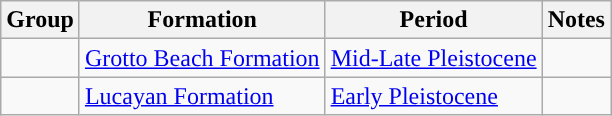<table class="wikitable sortable">
<tr>
<th>Group</th>
<th>Formation</th>
<th>Period</th>
<th class="unsortable">Notes</th>
</tr>
<tr>
<td></td>
<td><a href='#'>Grotto Beach Formation</a></td>
<td style="background-color: "><a href='#'>Mid-Late Pleistocene</a></td>
<td align=center></td>
</tr>
<tr>
<td></td>
<td><a href='#'>Lucayan Formation</a></td>
<td style="background-color: "><a href='#'>Early Pleistocene</a></td>
<td align=center></td>
</tr>
</table>
